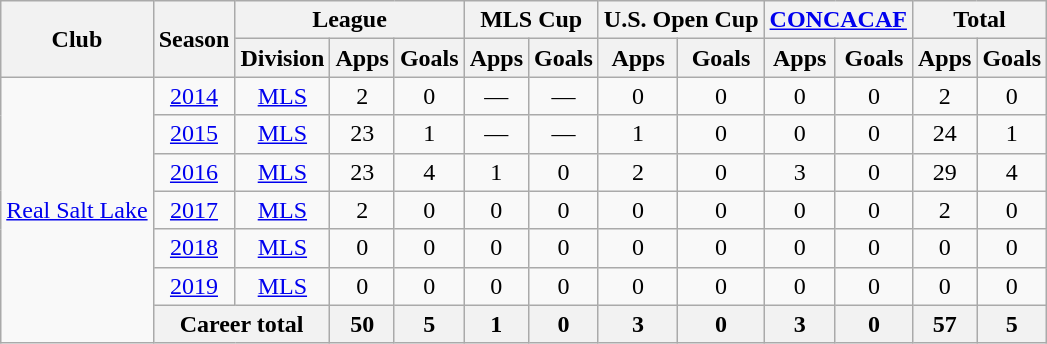<table class="wikitable" style="text-align: center;">
<tr>
<th rowspan="2">Club</th>
<th rowspan="2">Season</th>
<th colspan="3">League</th>
<th colspan="2">MLS Cup</th>
<th colspan="2">U.S. Open Cup</th>
<th colspan="2"><a href='#'>CONCACAF</a></th>
<th colspan="2">Total</th>
</tr>
<tr>
<th>Division</th>
<th>Apps</th>
<th>Goals</th>
<th>Apps</th>
<th>Goals</th>
<th>Apps</th>
<th>Goals</th>
<th>Apps</th>
<th>Goals</th>
<th>Apps</th>
<th>Goals</th>
</tr>
<tr>
<td rowspan="7"><a href='#'>Real Salt Lake</a></td>
<td><a href='#'>2014</a></td>
<td><a href='#'>MLS</a></td>
<td>2</td>
<td>0</td>
<td>—</td>
<td>—</td>
<td>0</td>
<td>0</td>
<td>0</td>
<td>0</td>
<td>2</td>
<td>0</td>
</tr>
<tr>
<td><a href='#'>2015</a></td>
<td><a href='#'>MLS</a></td>
<td>23</td>
<td>1</td>
<td>—</td>
<td>—</td>
<td>1</td>
<td>0</td>
<td>0</td>
<td>0</td>
<td>24</td>
<td>1</td>
</tr>
<tr>
<td><a href='#'>2016</a></td>
<td><a href='#'>MLS</a></td>
<td>23</td>
<td>4</td>
<td>1</td>
<td>0</td>
<td>2</td>
<td>0</td>
<td>3</td>
<td>0</td>
<td>29</td>
<td>4</td>
</tr>
<tr>
<td><a href='#'>2017</a></td>
<td><a href='#'>MLS</a></td>
<td>2</td>
<td>0</td>
<td>0</td>
<td>0</td>
<td>0</td>
<td>0</td>
<td>0</td>
<td>0</td>
<td>2</td>
<td>0</td>
</tr>
<tr>
<td><a href='#'>2018</a></td>
<td><a href='#'>MLS</a></td>
<td>0</td>
<td>0</td>
<td>0</td>
<td>0</td>
<td>0</td>
<td>0</td>
<td>0</td>
<td>0</td>
<td>0</td>
<td>0</td>
</tr>
<tr>
<td><a href='#'>2019</a></td>
<td><a href='#'>MLS</a></td>
<td>0</td>
<td>0</td>
<td>0</td>
<td>0</td>
<td>0</td>
<td>0</td>
<td>0</td>
<td>0</td>
<td>0</td>
<td>0</td>
</tr>
<tr>
<th colspan="2">Career total</th>
<th>50</th>
<th>5</th>
<th>1</th>
<th>0</th>
<th>3</th>
<th>0</th>
<th>3</th>
<th>0</th>
<th>57</th>
<th>5</th>
</tr>
</table>
